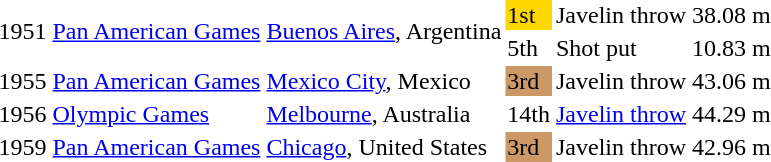<table>
<tr>
<td rowspan=2>1951</td>
<td rowspan=2><a href='#'>Pan American Games</a></td>
<td rowspan=2><a href='#'>Buenos Aires</a>, Argentina</td>
<td bgcolor=gold>1st</td>
<td>Javelin throw</td>
<td>38.08 m</td>
</tr>
<tr>
<td>5th</td>
<td>Shot put</td>
<td>10.83 m</td>
</tr>
<tr>
<td>1955</td>
<td><a href='#'>Pan American Games</a></td>
<td><a href='#'>Mexico City</a>, Mexico</td>
<td bgcolor=cc9966>3rd</td>
<td>Javelin throw</td>
<td>43.06 m</td>
</tr>
<tr>
<td>1956</td>
<td><a href='#'>Olympic Games</a></td>
<td><a href='#'>Melbourne</a>, Australia</td>
<td>14th</td>
<td><a href='#'>Javelin throw</a></td>
<td>44.29 m</td>
</tr>
<tr>
<td>1959</td>
<td><a href='#'>Pan American Games</a></td>
<td><a href='#'>Chicago</a>, United States</td>
<td bgcolor=cc9966>3rd</td>
<td>Javelin throw</td>
<td>42.96 m</td>
</tr>
</table>
